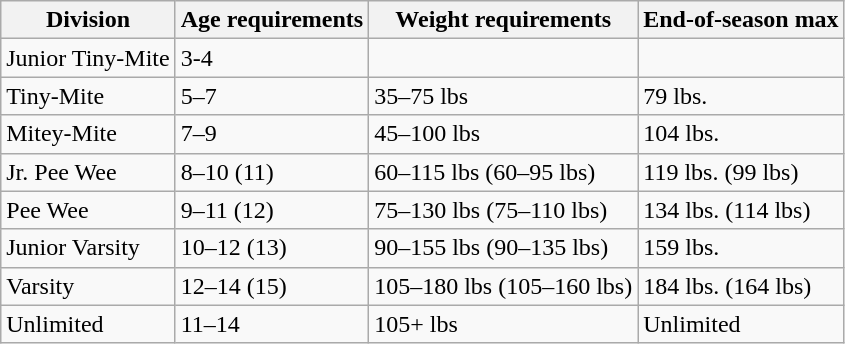<table class="wikitable">
<tr>
<th>Division</th>
<th>Age requirements</th>
<th>Weight requirements</th>
<th>End-of-season max</th>
</tr>
<tr>
<td>Junior Tiny-Mite</td>
<td>3-4</td>
<td></td>
</tr>
<tr>
<td>Tiny-Mite</td>
<td>5–7</td>
<td>35–75 lbs</td>
<td>79 lbs.</td>
</tr>
<tr>
<td>Mitey-Mite</td>
<td>7–9</td>
<td>45–100 lbs</td>
<td>104 lbs.</td>
</tr>
<tr>
<td>Jr. Pee Wee</td>
<td>8–10 (11)</td>
<td>60–115 lbs (60–95 lbs)</td>
<td>119 lbs. (99 lbs)</td>
</tr>
<tr>
<td>Pee Wee</td>
<td>9–11 (12)</td>
<td>75–130 lbs (75–110 lbs)</td>
<td>134 lbs. (114 lbs)</td>
</tr>
<tr>
<td>Junior Varsity</td>
<td>10–12 (13)</td>
<td>90–155 lbs (90–135 lbs)</td>
<td>159 lbs.</td>
</tr>
<tr>
<td>Varsity</td>
<td>12–14 (15)</td>
<td>105–180 lbs (105–160 lbs)</td>
<td>184 lbs. (164 lbs)</td>
</tr>
<tr>
<td>Unlimited</td>
<td>11–14</td>
<td>105+ lbs</td>
<td>Unlimited</td>
</tr>
</table>
